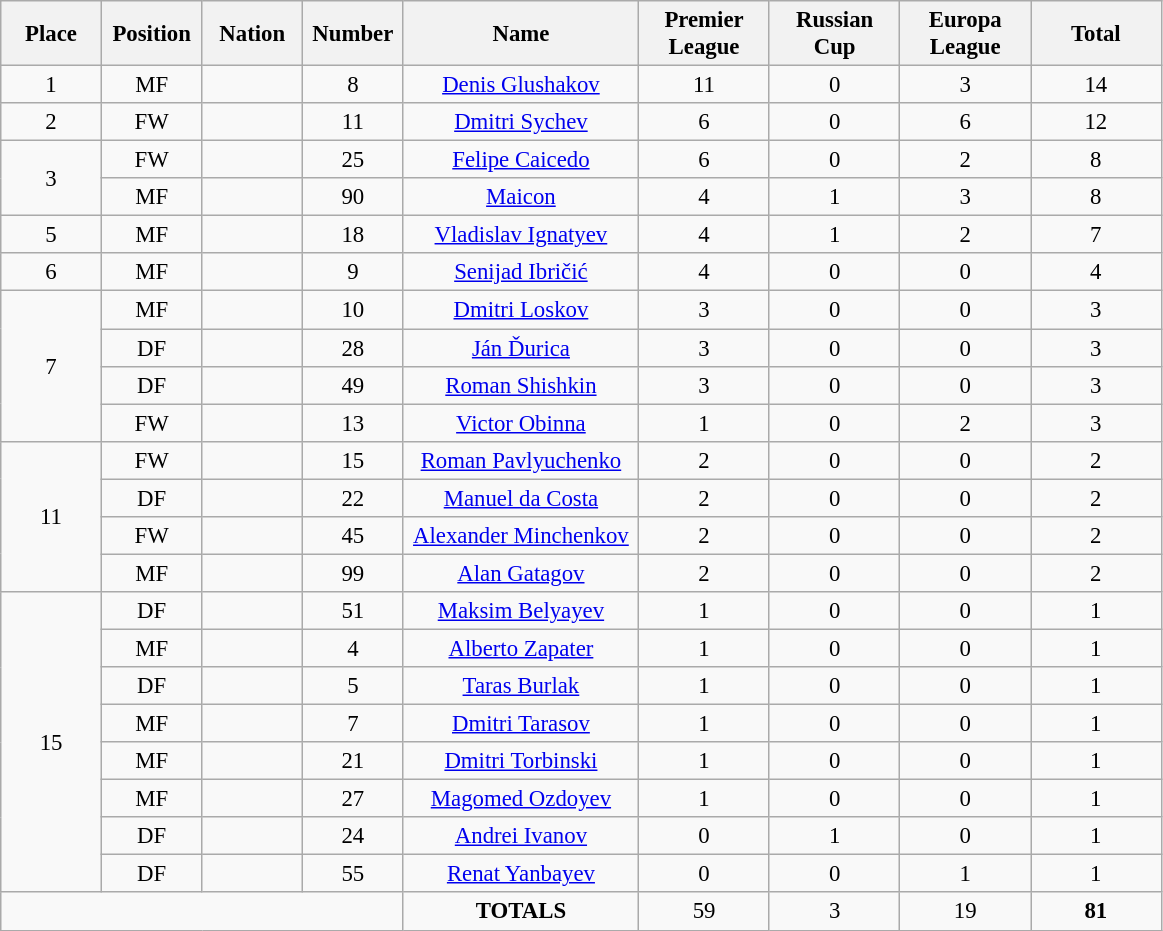<table class="wikitable" style="font-size: 95%; text-align: center;">
<tr>
<th width=60>Place</th>
<th width=60>Position</th>
<th width=60>Nation</th>
<th width=60>Number</th>
<th width=150>Name</th>
<th width=80>Premier League</th>
<th width=80>Russian Cup</th>
<th width=80>Europa League</th>
<th width=80>Total</th>
</tr>
<tr>
<td>1</td>
<td>MF</td>
<td></td>
<td>8</td>
<td><a href='#'>Denis Glushakov</a></td>
<td>11</td>
<td>0</td>
<td>3</td>
<td>14</td>
</tr>
<tr>
<td>2</td>
<td>FW</td>
<td></td>
<td>11</td>
<td><a href='#'>Dmitri Sychev</a></td>
<td>6</td>
<td>0</td>
<td>6</td>
<td>12</td>
</tr>
<tr>
<td rowspan="2">3</td>
<td>FW</td>
<td></td>
<td>25</td>
<td><a href='#'>Felipe Caicedo</a></td>
<td>6</td>
<td>0</td>
<td>2</td>
<td>8</td>
</tr>
<tr>
<td>MF</td>
<td></td>
<td>90</td>
<td><a href='#'>Maicon</a></td>
<td>4</td>
<td>1</td>
<td>3</td>
<td>8</td>
</tr>
<tr>
<td>5</td>
<td>MF</td>
<td></td>
<td>18</td>
<td><a href='#'>Vladislav Ignatyev</a></td>
<td>4</td>
<td>1</td>
<td>2</td>
<td>7</td>
</tr>
<tr>
<td>6</td>
<td>MF</td>
<td></td>
<td>9</td>
<td><a href='#'>Senijad Ibričić</a></td>
<td>4</td>
<td>0</td>
<td>0</td>
<td>4</td>
</tr>
<tr>
<td rowspan="4">7</td>
<td>MF</td>
<td></td>
<td>10</td>
<td><a href='#'>Dmitri Loskov</a></td>
<td>3</td>
<td>0</td>
<td>0</td>
<td>3</td>
</tr>
<tr>
<td>DF</td>
<td></td>
<td>28</td>
<td><a href='#'>Ján Ďurica</a></td>
<td>3</td>
<td>0</td>
<td>0</td>
<td>3</td>
</tr>
<tr>
<td>DF</td>
<td></td>
<td>49</td>
<td><a href='#'>Roman Shishkin</a></td>
<td>3</td>
<td>0</td>
<td>0</td>
<td>3</td>
</tr>
<tr>
<td>FW</td>
<td></td>
<td>13</td>
<td><a href='#'>Victor Obinna</a></td>
<td>1</td>
<td>0</td>
<td>2</td>
<td>3</td>
</tr>
<tr>
<td rowspan="4">11</td>
<td>FW</td>
<td></td>
<td>15</td>
<td><a href='#'>Roman Pavlyuchenko</a></td>
<td>2</td>
<td>0</td>
<td>0</td>
<td>2</td>
</tr>
<tr>
<td>DF</td>
<td></td>
<td>22</td>
<td><a href='#'>Manuel da Costa</a></td>
<td>2</td>
<td>0</td>
<td>0</td>
<td>2</td>
</tr>
<tr>
<td>FW</td>
<td></td>
<td>45</td>
<td><a href='#'>Alexander Minchenkov</a></td>
<td>2</td>
<td>0</td>
<td>0</td>
<td>2</td>
</tr>
<tr>
<td>MF</td>
<td></td>
<td>99</td>
<td><a href='#'>Alan Gatagov</a></td>
<td>2</td>
<td>0</td>
<td>0</td>
<td>2</td>
</tr>
<tr>
<td rowspan="8">15</td>
<td>DF</td>
<td></td>
<td>51</td>
<td><a href='#'>Maksim Belyayev</a></td>
<td>1</td>
<td>0</td>
<td>0</td>
<td>1</td>
</tr>
<tr>
<td>MF</td>
<td></td>
<td>4</td>
<td><a href='#'>Alberto Zapater</a></td>
<td>1</td>
<td>0</td>
<td>0</td>
<td>1</td>
</tr>
<tr>
<td>DF</td>
<td></td>
<td>5</td>
<td><a href='#'>Taras Burlak</a></td>
<td>1</td>
<td>0</td>
<td>0</td>
<td>1</td>
</tr>
<tr>
<td>MF</td>
<td></td>
<td>7</td>
<td><a href='#'>Dmitri Tarasov</a></td>
<td>1</td>
<td>0</td>
<td>0</td>
<td>1</td>
</tr>
<tr>
<td>MF</td>
<td></td>
<td>21</td>
<td><a href='#'>Dmitri Torbinski</a></td>
<td>1</td>
<td>0</td>
<td>0</td>
<td>1</td>
</tr>
<tr>
<td>MF</td>
<td></td>
<td>27</td>
<td><a href='#'>Magomed Ozdoyev</a></td>
<td>1</td>
<td>0</td>
<td>0</td>
<td>1</td>
</tr>
<tr>
<td>DF</td>
<td></td>
<td>24</td>
<td><a href='#'>Andrei Ivanov</a></td>
<td>0</td>
<td>1</td>
<td>0</td>
<td>1</td>
</tr>
<tr>
<td>DF</td>
<td></td>
<td>55</td>
<td><a href='#'>Renat Yanbayev</a></td>
<td>0</td>
<td>0</td>
<td>1</td>
<td>1</td>
</tr>
<tr>
<td colspan="4"></td>
<td><strong>TOTALS</strong></td>
<td>59</td>
<td>3</td>
<td>19</td>
<td><strong>81</strong></td>
</tr>
</table>
